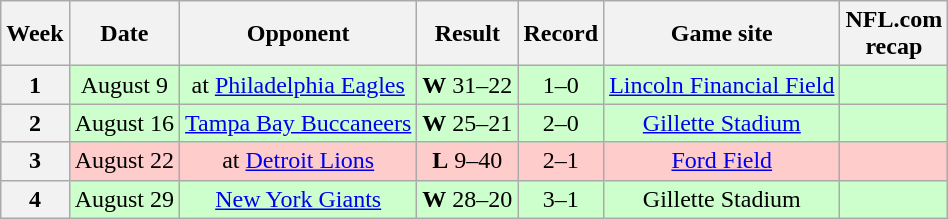<table class="wikitable" style="align=center">
<tr>
<th>Week</th>
<th>Date</th>
<th>Opponent</th>
<th>Result</th>
<th>Record</th>
<th>Game site</th>
<th>NFL.com<br>recap</th>
</tr>
<tr style="background:#cfc; text-align:center;">
<th>1</th>
<td>August 9</td>
<td>at <a href='#'>Philadelphia Eagles</a></td>
<td><strong>W</strong> 31–22</td>
<td>1–0</td>
<td><a href='#'>Lincoln Financial Field</a></td>
<td></td>
</tr>
<tr style="background:#cfc; text-align:center;">
<th>2</th>
<td>August 16</td>
<td><a href='#'>Tampa Bay Buccaneers</a></td>
<td><strong>W</strong> 25–21</td>
<td>2–0</td>
<td><a href='#'>Gillette Stadium</a></td>
<td></td>
</tr>
<tr style="background:#fcc; text-align:center;">
<th>3</th>
<td>August 22</td>
<td>at <a href='#'>Detroit Lions</a></td>
<td><strong>L</strong> 9–40</td>
<td>2–1</td>
<td><a href='#'>Ford Field</a></td>
<td></td>
</tr>
<tr style="background:#cfc; text-align:center;">
<th>4</th>
<td>August 29</td>
<td><a href='#'>New York Giants</a></td>
<td><strong>W</strong> 28–20</td>
<td>3–1</td>
<td>Gillette Stadium</td>
<td></td>
</tr>
</table>
